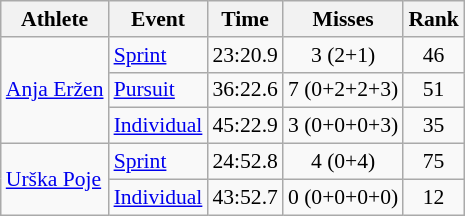<table class="wikitable" style="font-size:90%">
<tr>
<th>Athlete</th>
<th>Event</th>
<th>Time</th>
<th>Misses</th>
<th>Rank</th>
</tr>
<tr align=center>
<td style="text-align:left;" rowspan="3"><a href='#'>Anja Eržen</a></td>
<td align=left><a href='#'>Sprint</a></td>
<td>23:20.9</td>
<td>3 (2+1)</td>
<td>46</td>
</tr>
<tr align=center>
<td align=left><a href='#'>Pursuit</a></td>
<td>36:22.6</td>
<td>7 (0+2+2+3)</td>
<td>51</td>
</tr>
<tr align=center>
<td align=left><a href='#'>Individual</a></td>
<td>45:22.9</td>
<td>3 (0+0+0+3)</td>
<td>35</td>
</tr>
<tr align=center>
<td style="text-align:left;" rowspan="2"><a href='#'>Urška Poje</a></td>
<td align=left><a href='#'>Sprint</a></td>
<td>24:52.8</td>
<td>4 (0+4)</td>
<td>75</td>
</tr>
<tr align=center>
<td align=left><a href='#'>Individual</a></td>
<td>43:52.7</td>
<td>0 (0+0+0+0)</td>
<td>12</td>
</tr>
</table>
